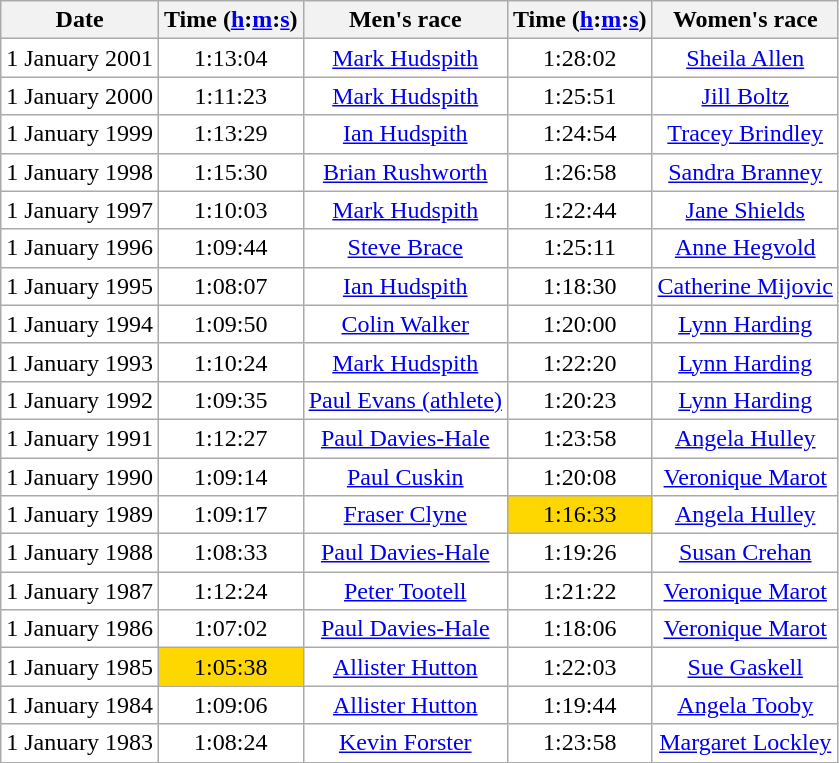<table class="wikitable sortable" style="text-align:center; background:#fff;">
<tr>
<th class="unsortable">Date</th>
<th>Time (<a href='#'>h</a>:<a href='#'>m</a>:<a href='#'>s</a>)</th>
<th>Men's race</th>
<th>Time (<a href='#'>h</a>:<a href='#'>m</a>:<a href='#'>s</a>)</th>
<th>Women's race</th>
</tr>
<tr>
<td>1 January 2001</td>
<td>1:13:04</td>
<td><a href='#'>Mark Hudspith</a></td>
<td>1:28:02</td>
<td><a href='#'>Sheila Allen</a></td>
</tr>
<tr>
<td>1 January 2000</td>
<td>1:11:23</td>
<td><a href='#'>Mark Hudspith</a></td>
<td>1:25:51</td>
<td><a href='#'>Jill Boltz</a></td>
</tr>
<tr>
<td>1 January 1999</td>
<td>1:13:29</td>
<td><a href='#'>Ian Hudspith</a></td>
<td>1:24:54</td>
<td><a href='#'>Tracey Brindley</a></td>
</tr>
<tr>
<td>1 January 1998</td>
<td>1:15:30</td>
<td><a href='#'>Brian Rushworth</a></td>
<td>1:26:58</td>
<td><a href='#'>Sandra Branney</a></td>
</tr>
<tr>
<td>1 January 1997</td>
<td>1:10:03</td>
<td><a href='#'>Mark Hudspith</a></td>
<td>1:22:44</td>
<td><a href='#'>Jane Shields</a></td>
</tr>
<tr>
<td>1 January 1996</td>
<td>1:09:44</td>
<td><a href='#'>Steve Brace</a></td>
<td>1:25:11</td>
<td><a href='#'>Anne Hegvold</a></td>
</tr>
<tr>
<td>1 January 1995</td>
<td>1:08:07</td>
<td><a href='#'>Ian Hudspith</a></td>
<td>1:18:30</td>
<td><a href='#'>Catherine Mijovic</a></td>
</tr>
<tr>
<td>1 January 1994</td>
<td>1:09:50</td>
<td><a href='#'>Colin Walker</a></td>
<td>1:20:00</td>
<td><a href='#'>Lynn Harding</a></td>
</tr>
<tr>
<td>1 January 1993</td>
<td>1:10:24</td>
<td><a href='#'>Mark Hudspith</a></td>
<td>1:22:20</td>
<td><a href='#'>Lynn Harding</a></td>
</tr>
<tr>
<td>1 January 1992</td>
<td>1:09:35</td>
<td><a href='#'>Paul Evans (athlete)</a></td>
<td>1:20:23</td>
<td><a href='#'>Lynn Harding</a></td>
</tr>
<tr>
<td>1 January 1991</td>
<td>1:12:27</td>
<td><a href='#'>Paul Davies-Hale</a></td>
<td>1:23:58</td>
<td><a href='#'>Angela Hulley</a></td>
</tr>
<tr>
<td>1 January 1990</td>
<td>1:09:14</td>
<td><a href='#'>Paul Cuskin</a></td>
<td>1:20:08</td>
<td><a href='#'>Veronique Marot</a></td>
</tr>
<tr>
<td>1 January 1989</td>
<td>1:09:17</td>
<td><a href='#'>Fraser Clyne</a></td>
<td bgcolor='gold'>1:16:33</td>
<td><a href='#'>Angela Hulley</a></td>
</tr>
<tr>
<td>1 January 1988</td>
<td>1:08:33</td>
<td><a href='#'>Paul Davies-Hale</a></td>
<td>1:19:26</td>
<td><a href='#'>Susan Crehan</a></td>
</tr>
<tr>
<td>1 January 1987</td>
<td>1:12:24</td>
<td><a href='#'>Peter Tootell</a></td>
<td>1:21:22</td>
<td><a href='#'>Veronique Marot</a></td>
</tr>
<tr>
<td>1 January 1986</td>
<td>1:07:02</td>
<td><a href='#'>Paul Davies-Hale</a></td>
<td>1:18:06</td>
<td><a href='#'>Veronique Marot</a></td>
</tr>
<tr>
<td>1 January 1985</td>
<td bgcolor='gold'>1:05:38</td>
<td><a href='#'>Allister Hutton</a></td>
<td>1:22:03</td>
<td><a href='#'>Sue Gaskell</a></td>
</tr>
<tr>
<td>1 January 1984</td>
<td>1:09:06</td>
<td><a href='#'>Allister Hutton</a></td>
<td>1:19:44</td>
<td><a href='#'>Angela Tooby</a></td>
</tr>
<tr>
<td>1 January 1983</td>
<td>1:08:24</td>
<td><a href='#'>Kevin Forster</a></td>
<td>1:23:58</td>
<td><a href='#'>Margaret Lockley</a></td>
</tr>
</table>
